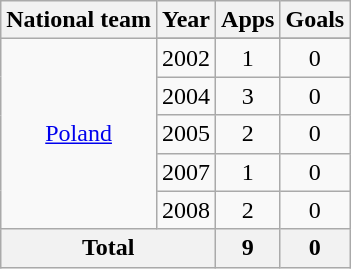<table class="wikitable" style="text-align:center">
<tr>
<th>National team</th>
<th>Year</th>
<th>Apps</th>
<th>Goals</th>
</tr>
<tr>
<td rowspan=6><a href='#'>Poland</a></td>
</tr>
<tr>
<td>2002</td>
<td>1</td>
<td>0</td>
</tr>
<tr>
<td>2004</td>
<td>3</td>
<td>0</td>
</tr>
<tr>
<td>2005</td>
<td>2</td>
<td>0</td>
</tr>
<tr>
<td>2007</td>
<td>1</td>
<td>0</td>
</tr>
<tr>
<td>2008</td>
<td>2</td>
<td>0</td>
</tr>
<tr>
<th colspan="2">Total</th>
<th>9</th>
<th>0</th>
</tr>
</table>
